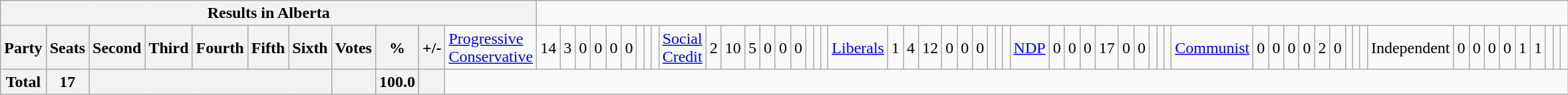<table class="wikitable">
<tr>
<th colspan=12>Results in Alberta</th>
</tr>
<tr>
<th colspan=2>Party</th>
<th>Seats</th>
<th>Second</th>
<th>Third</th>
<th>Fourth</th>
<th>Fifth</th>
<th>Sixth</th>
<th>Votes</th>
<th>%</th>
<th>+/-<br></th>
<td><a href='#'>Progressive Conservative</a></td>
<td align="right">14</td>
<td align="right">3</td>
<td align="right">0</td>
<td align="right">0</td>
<td align="right">0</td>
<td align="right">0</td>
<td align="right"></td>
<td align="right"></td>
<td align="right"><br></td>
<td><a href='#'>Social Credit</a></td>
<td align="right">2</td>
<td align="right">10</td>
<td align="right">5</td>
<td align="right">0</td>
<td align="right">0</td>
<td align="right">0</td>
<td align="right"></td>
<td align="right"></td>
<td align="right"><br></td>
<td><a href='#'>Liberals</a></td>
<td align="right">1</td>
<td align="right">4</td>
<td align="right">12</td>
<td align="right">0</td>
<td align="right">0</td>
<td align="right">0</td>
<td align="right"></td>
<td align="right"></td>
<td align="right"><br></td>
<td><a href='#'>NDP</a></td>
<td align="right">0</td>
<td align="right">0</td>
<td align="right">0</td>
<td align="right">17</td>
<td align="right">0</td>
<td align="right">0</td>
<td align="right"></td>
<td align="right"></td>
<td align="right"><br></td>
<td><a href='#'>Communist</a></td>
<td align="right">0</td>
<td align="right">0</td>
<td align="right">0</td>
<td align="right">0</td>
<td align="right">2</td>
<td align="right">0</td>
<td align="right"></td>
<td align="right"></td>
<td align="right"><br></td>
<td>Independent</td>
<td align="right">0</td>
<td align="right">0</td>
<td align="right">0</td>
<td align="right">0</td>
<td align="right">1</td>
<td align="right">1</td>
<td align="right"></td>
<td align="right"></td>
<td align="right"></td>
</tr>
<tr>
<th colspan="2">Total</th>
<th>17</th>
<th colspan="5"></th>
<th></th>
<th>100.0</th>
<th></th>
</tr>
</table>
